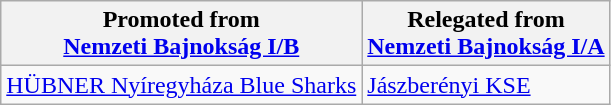<table class="wikitable">
<tr>
<th>Promoted from<br><a href='#'>Nemzeti Bajnokság I/B</a></th>
<th>Relegated from<br><a href='#'>Nemzeti Bajnokság I/A</a></th>
</tr>
<tr>
<td><a href='#'>HÜBNER Nyíregyháza Blue Sharks</a></td>
<td><a href='#'>Jászberényi KSE</a></td>
</tr>
</table>
